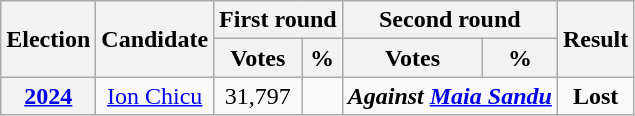<table class="wikitable" style="text-align:center">
<tr>
<th rowspan="2"><strong>Election</strong></th>
<th rowspan="2">Candidate</th>
<th colspan="2" scope="col">First round</th>
<th colspan="2">Second round</th>
<th rowspan="2">Result</th>
</tr>
<tr>
<th><strong>Votes</strong></th>
<th><strong>%</strong></th>
<th><strong>Votes</strong></th>
<th><strong>%</strong></th>
</tr>
<tr>
<th><a href='#'>2024</a></th>
<td><a href='#'>Ion Chicu</a></td>
<td>31,797</td>
<td></td>
<td colspan="2"><strong><em>Against <a href='#'>Maia Sandu</a></em></strong></td>
<td><strong>Lost</strong> </td>
</tr>
</table>
